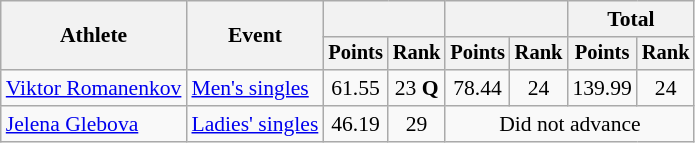<table class="wikitable" style="font-size:90%">
<tr>
<th rowspan="2">Athlete</th>
<th rowspan="2">Event</th>
<th colspan="2"></th>
<th colspan="2"></th>
<th colspan="2">Total</th>
</tr>
<tr style="font-size:95%">
<th>Points</th>
<th>Rank</th>
<th>Points</th>
<th>Rank</th>
<th>Points</th>
<th>Rank</th>
</tr>
<tr align=center>
<td align=left><a href='#'>Viktor Romanenkov</a></td>
<td align=left><a href='#'>Men's singles</a></td>
<td>61.55</td>
<td>23 <strong>Q</strong></td>
<td>78.44</td>
<td>24</td>
<td>139.99</td>
<td>24</td>
</tr>
<tr align=center>
<td align=left><a href='#'>Jelena Glebova</a></td>
<td align=left><a href='#'>Ladies' singles</a></td>
<td>46.19</td>
<td>29</td>
<td colspan=4>Did not advance</td>
</tr>
</table>
